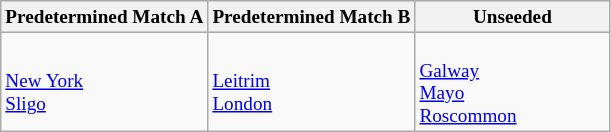<table class="wikitable" style="font-size:80%">
<tr>
<th width="34%">Predetermined Match A</th>
<th width="34%">Predetermined Match B</th>
<th width="32%">Unseeded</th>
</tr>
<tr>
<td><br> <a href='#'>New York</a><br> <a href='#'>Sligo</a></td>
<td><br> <a href='#'>Leitrim</a><br> <a href='#'>London</a></td>
<td><br> <a href='#'>Galway</a><br> <a href='#'>Mayo</a><br> <a href='#'>Roscommon</a></td>
</tr>
</table>
